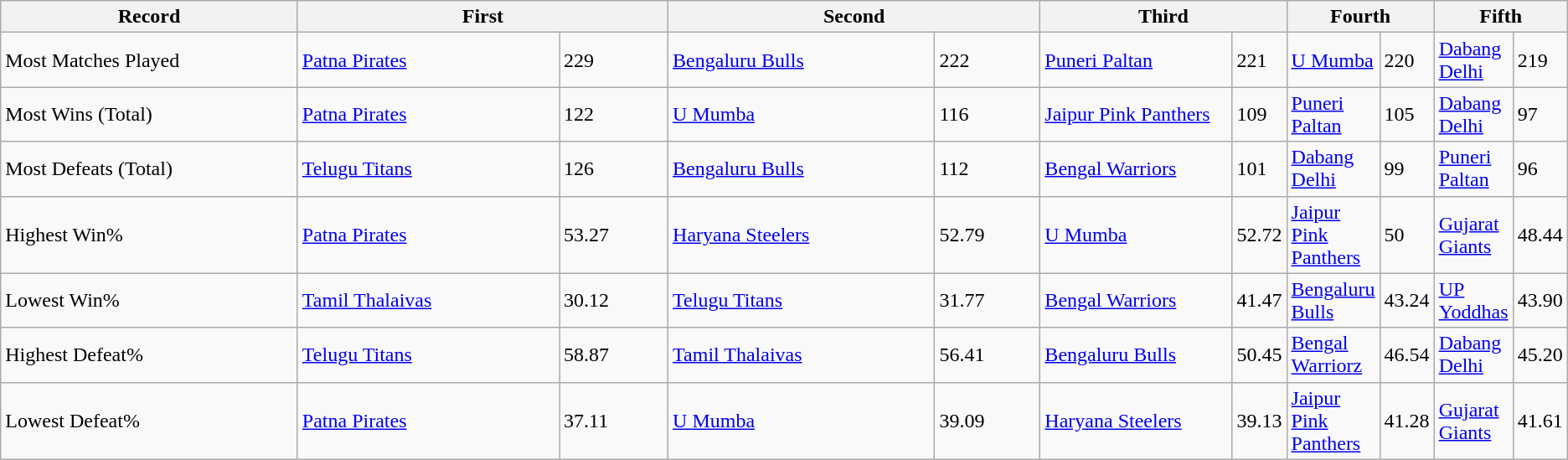<table class="wikitable">
<tr>
<th style="width:25%;">Record</th>
<th colspan="2" style="width:30%;">First</th>
<th colspan="2" style="width:30%;">Second</th>
<th colspan="2" style="width:30%;">Third</th>
<th colspan="2" style="width:30%;">Fourth</th>
<th colspan="2" style="width:30%;">Fifth</th>
</tr>
<tr>
<td>Most Matches Played</td>
<td><a href='#'>Patna Pirates</a></td>
<td>229</td>
<td><a href='#'>Bengaluru Bulls</a></td>
<td>222</td>
<td><a href='#'>Puneri Paltan</a></td>
<td>221</td>
<td><a href='#'>U Mumba</a></td>
<td>220</td>
<td><a href='#'>Dabang Delhi</a></td>
<td>219</td>
</tr>
<tr>
<td>Most Wins (Total)</td>
<td><a href='#'>Patna Pirates</a></td>
<td>122</td>
<td><a href='#'>U Mumba</a></td>
<td>116</td>
<td><a href='#'>Jaipur Pink Panthers</a></td>
<td>109</td>
<td><a href='#'>Puneri Paltan</a></td>
<td>105</td>
<td><a href='#'>Dabang Delhi</a></td>
<td>97</td>
</tr>
<tr>
<td>Most Defeats (Total)</td>
<td><a href='#'>Telugu Titans</a></td>
<td>126</td>
<td><a href='#'>Bengaluru Bulls</a></td>
<td>112</td>
<td><a href='#'>Bengal Warriors</a></td>
<td>101</td>
<td><a href='#'>Dabang Delhi</a></td>
<td>99</td>
<td><a href='#'>Puneri Paltan</a></td>
<td>96</td>
</tr>
<tr>
<td>Highest Win%</td>
<td><a href='#'>Patna Pirates</a></td>
<td>53.27</td>
<td><a href='#'>Haryana Steelers</a></td>
<td>52.79</td>
<td><a href='#'>U Mumba</a></td>
<td>52.72</td>
<td><a href='#'>Jaipur Pink Panthers</a></td>
<td>50</td>
<td><a href='#'>Gujarat Giants</a></td>
<td>48.44</td>
</tr>
<tr>
<td>Lowest Win%</td>
<td><a href='#'>Tamil Thalaivas</a></td>
<td>30.12</td>
<td><a href='#'>Telugu Titans</a></td>
<td>31.77</td>
<td><a href='#'>Bengal Warriors</a></td>
<td>41.47</td>
<td><a href='#'>Bengaluru Bulls</a></td>
<td>43.24</td>
<td><a href='#'>UP Yoddhas</a></td>
<td>43.90</td>
</tr>
<tr>
<td>Highest Defeat%</td>
<td><a href='#'>Telugu Titans</a></td>
<td>58.87</td>
<td><a href='#'>Tamil Thalaivas</a></td>
<td>56.41</td>
<td><a href='#'>Bengaluru Bulls</a></td>
<td>50.45</td>
<td><a href='#'>Bengal Warriorz</a></td>
<td>46.54</td>
<td><a href='#'>Dabang Delhi</a></td>
<td>45.20</td>
</tr>
<tr>
<td>Lowest Defeat%</td>
<td><a href='#'>Patna Pirates</a></td>
<td>37.11</td>
<td><a href='#'>U Mumba</a></td>
<td>39.09</td>
<td><a href='#'>Haryana Steelers</a></td>
<td>39.13</td>
<td><a href='#'>Jaipur Pink Panthers</a></td>
<td>41.28</td>
<td><a href='#'>Gujarat Giants</a></td>
<td>41.61</td>
</tr>
</table>
